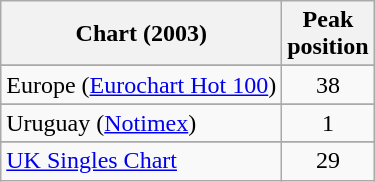<table class="wikitable sortable">
<tr>
<th>Chart (2003)</th>
<th>Peak<br>position</th>
</tr>
<tr>
</tr>
<tr>
</tr>
<tr>
</tr>
<tr>
</tr>
<tr>
<td>Europe (<a href='#'>Eurochart Hot 100</a>)</td>
<td align="center">38</td>
</tr>
<tr>
</tr>
<tr>
</tr>
<tr>
<td>Uruguay (<a href='#'>Notimex</a>)</td>
<td align=center>1</td>
</tr>
<tr>
</tr>
<tr>
</tr>
<tr>
</tr>
<tr>
</tr>
<tr>
<td><a href='#'>UK Singles Chart</a></td>
<td align=center>29</td>
</tr>
</table>
